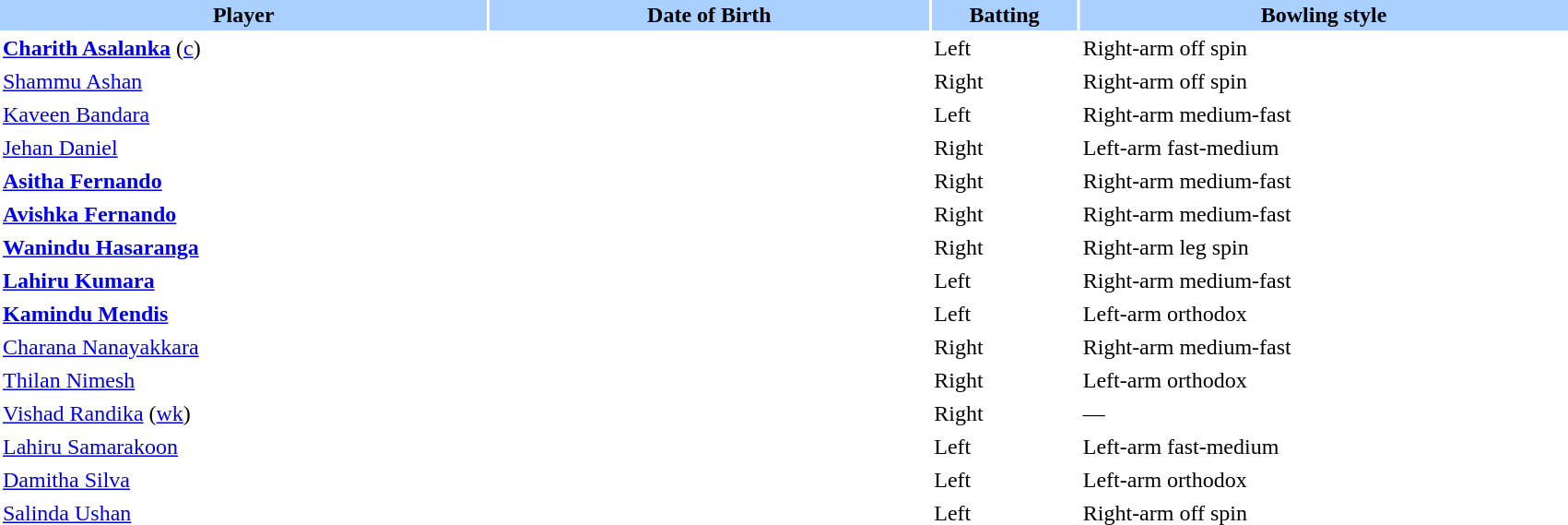<table border="0" cellspacing="2" cellpadding="2" style="width:90%;">
<tr style="background:#aad0ff;">
<th width=20%>Player</th>
<th width=18%>Date of Birth</th>
<th width=6%>Batting</th>
<th width=20%>Bowling style</th>
</tr>
<tr>
<td><strong><a href='#'>Charith Asalanka</a></strong> (<a href='#'>c</a>)</td>
<td></td>
<td>Left</td>
<td>Right-arm off spin</td>
</tr>
<tr>
<td><a href='#'>Shammu Ashan</a></td>
<td></td>
<td>Right</td>
<td>Right-arm off spin</td>
</tr>
<tr>
<td><a href='#'>Kaveen Bandara</a></td>
<td></td>
<td>Left</td>
<td>Right-arm medium-fast</td>
</tr>
<tr>
<td><a href='#'>Jehan Daniel</a></td>
<td></td>
<td>Right</td>
<td>Left-arm fast-medium</td>
</tr>
<tr>
<td><strong><a href='#'>Asitha Fernando</a></strong></td>
<td></td>
<td>Right</td>
<td>Right-arm medium-fast</td>
</tr>
<tr>
<td><strong><a href='#'>Avishka Fernando</a></strong></td>
<td></td>
<td>Right</td>
<td>Right-arm medium-fast</td>
</tr>
<tr>
<td><strong><a href='#'>Wanindu Hasaranga</a></strong></td>
<td></td>
<td>Right</td>
<td>Right-arm leg spin</td>
</tr>
<tr>
<td><strong><a href='#'>Lahiru Kumara</a></strong></td>
<td></td>
<td>Left</td>
<td>Right-arm medium-fast</td>
</tr>
<tr>
<td><strong><a href='#'>Kamindu Mendis</a></strong></td>
<td></td>
<td>Left</td>
<td>Left-arm orthodox</td>
</tr>
<tr>
<td><a href='#'>Charana Nanayakkara</a></td>
<td></td>
<td>Right</td>
<td>Right-arm medium-fast</td>
</tr>
<tr>
<td><a href='#'>Thilan Nimesh</a></td>
<td></td>
<td>Right</td>
<td>Left-arm orthodox</td>
</tr>
<tr>
<td><a href='#'>Vishad Randika</a> (<a href='#'>wk</a>)</td>
<td></td>
<td>Right</td>
<td>—</td>
</tr>
<tr>
<td><a href='#'>Lahiru Samarakoon</a></td>
<td></td>
<td>Left</td>
<td>Left-arm fast-medium</td>
</tr>
<tr>
<td><a href='#'>Damitha Silva</a></td>
<td></td>
<td>Left</td>
<td>Left-arm orthodox</td>
</tr>
<tr>
<td><a href='#'>Salinda Ushan</a></td>
<td></td>
<td>Left</td>
<td>Right-arm off spin</td>
</tr>
</table>
